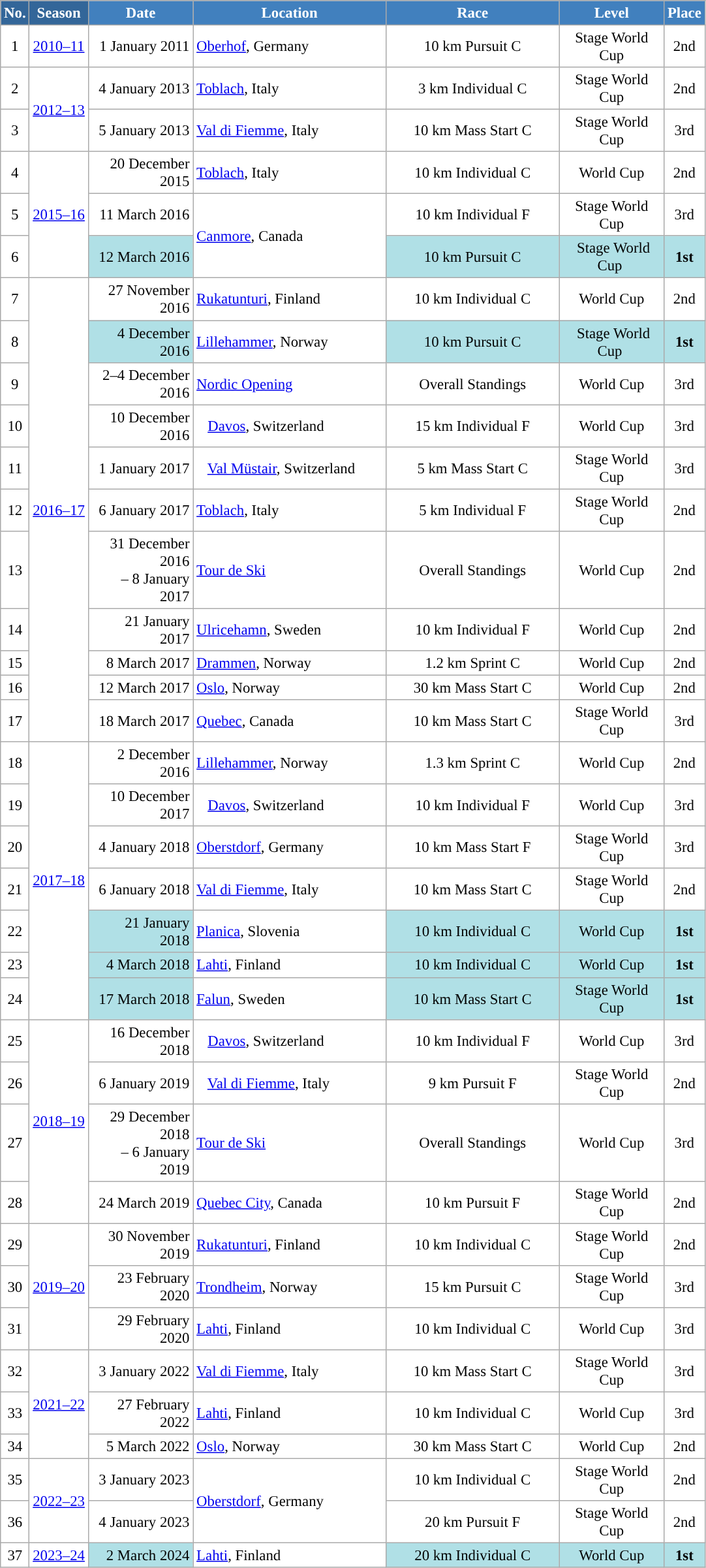<table class="wikitable sortable" style="font-size:95%; text-align:center; border:grey solid 1px; border-collapse:collapse; background:#ffffff;">
<tr style="background:#efefef;">
<th style="background-color:#369; color:white;">No.</th>
<th style="background-color:#369; color:white;">Season</th>
<th style="background-color:#4180be; color:white; width:100px;">Date</th>
<th style="background-color:#4180be; color:white; width:190px;">Location</th>
<th style="background-color:#4180be; color:white; width:170px;">Race</th>
<th style="background-color:#4180be; color:white; width:100px;">Level</th>
<th style="background-color:#4180be; color:white;">Place</th>
</tr>
<tr>
<td align=center>1</td>
<td align=center><a href='#'>2010–11</a></td>
<td align=right>1 January 2011</td>
<td align=left> <a href='#'>Oberhof</a>, Germany</td>
<td>10 km Pursuit C</td>
<td>Stage World Cup</td>
<td>2nd</td>
</tr>
<tr>
<td align=center>2</td>
<td rowspan="2" align=center><a href='#'>2012–13</a></td>
<td align=right>4 January 2013</td>
<td align=left> <a href='#'>Toblach</a>, Italy</td>
<td>3 km Individual C</td>
<td>Stage World Cup</td>
<td>2nd</td>
</tr>
<tr>
<td align=center>3</td>
<td align=right>5 January 2013</td>
<td align=left> <a href='#'>Val di Fiemme</a>, Italy</td>
<td>10 km Mass Start C</td>
<td>Stage World Cup</td>
<td>3rd</td>
</tr>
<tr>
<td align=center>4</td>
<td rowspan="3" align=center><a href='#'>2015–16</a></td>
<td align=right>20 December 2015</td>
<td align=left> <a href='#'>Toblach</a>, Italy</td>
<td>10 km Individual C</td>
<td>World Cup</td>
<td>2nd</td>
</tr>
<tr>
<td align=center>5</td>
<td align=right>11 March 2016</td>
<td rowspan=2 align=left> <a href='#'>Canmore</a>, Canada</td>
<td>10 km Individual F</td>
<td>Stage World Cup</td>
<td>3rd</td>
</tr>
<tr>
<td align=center>6</td>
<td bgcolor="#BOEOE6" align=right>12 March 2016</td>
<td bgcolor="#BOEOE6">10 km Pursuit C</td>
<td bgcolor="#BOEOE6"> Stage World Cup </td>
<td bgcolor="#BOEOE6"><strong>1st</strong></td>
</tr>
<tr>
<td align=center>7</td>
<td rowspan="11" align=center><a href='#'>2016–17</a></td>
<td align=right>27 November 2016</td>
<td align=left> <a href='#'>Rukatunturi</a>, Finland</td>
<td>10 km Individual C</td>
<td>World Cup</td>
<td>2nd</td>
</tr>
<tr>
<td align=center>8</td>
<td bgcolor="#BOEOE6" align=right>4 December 2016</td>
<td align=left> <a href='#'>Lillehammer</a>, Norway</td>
<td bgcolor="#BOEOE6">10 km Pursuit C</td>
<td bgcolor="#BOEOE6"> Stage World Cup </td>
<td bgcolor="#BOEOE6"><strong>1st</strong></td>
</tr>
<tr>
<td align=center>9</td>
<td align=right>2–4 December 2016</td>
<td align=left> <a href='#'>Nordic Opening</a></td>
<td>Overall Standings</td>
<td>World Cup</td>
<td>3rd</td>
</tr>
<tr>
<td align=center>10</td>
<td align=right>10 December 2016</td>
<td align=left>   <a href='#'>Davos</a>, Switzerland</td>
<td>15 km Individual F</td>
<td>World Cup</td>
<td>3rd</td>
</tr>
<tr>
<td align=center>11</td>
<td align=right>1 January 2017</td>
<td align=left>   <a href='#'>Val Müstair</a>, Switzerland</td>
<td>5 km Mass Start C</td>
<td>Stage World Cup</td>
<td>3rd</td>
</tr>
<tr>
<td align=center>12</td>
<td align=right>6 January 2017</td>
<td align=left> <a href='#'>Toblach</a>, Italy</td>
<td>5 km Individual F</td>
<td>Stage World Cup</td>
<td>2nd</td>
</tr>
<tr>
<td align=center>13</td>
<td align=right>31 December 2016<br>– 8 January 2017</td>
<td align=left> <a href='#'>Tour de Ski</a></td>
<td>Overall Standings</td>
<td>World Cup</td>
<td>2nd</td>
</tr>
<tr>
<td align=center>14</td>
<td align=right>21 January 2017</td>
<td align=left> <a href='#'>Ulricehamn</a>, Sweden</td>
<td>10 km Individual F</td>
<td>World Cup</td>
<td>2nd</td>
</tr>
<tr>
<td align=center>15</td>
<td align=right>8 March 2017</td>
<td align=left> <a href='#'>Drammen</a>, Norway</td>
<td>1.2 km Sprint C</td>
<td>World Cup</td>
<td>2nd</td>
</tr>
<tr>
<td align=center>16</td>
<td align=right>12 March 2017</td>
<td align=left> <a href='#'>Oslo</a>, Norway</td>
<td>30 km Mass Start C</td>
<td>World Cup</td>
<td>2nd</td>
</tr>
<tr>
<td align=center>17</td>
<td align=right>18 March 2017</td>
<td align=left> <a href='#'>Quebec</a>, Canada</td>
<td>10 km Mass Start C</td>
<td>Stage World Cup</td>
<td>3rd</td>
</tr>
<tr>
<td align=center>18</td>
<td rowspan="7" align=center><a href='#'>2017–18</a></td>
<td align=right>2 December 2016</td>
<td align=left> <a href='#'>Lillehammer</a>, Norway</td>
<td>1.3 km Sprint C</td>
<td>World Cup</td>
<td>2nd</td>
</tr>
<tr>
<td align=center>19</td>
<td align=right>10 December 2017</td>
<td align=left>   <a href='#'>Davos</a>, Switzerland</td>
<td>10 km Individual F</td>
<td>World Cup</td>
<td>3rd</td>
</tr>
<tr>
<td align=center>20</td>
<td align=right>4 January 2018</td>
<td align=left> <a href='#'>Oberstdorf</a>, Germany</td>
<td>10 km Mass Start F</td>
<td>Stage World Cup</td>
<td>3rd</td>
</tr>
<tr>
<td align=center>21</td>
<td align=right>6 January 2018</td>
<td align=left> <a href='#'>Val di Fiemme</a>, Italy</td>
<td>10 km Mass Start C</td>
<td>Stage World Cup</td>
<td>2nd</td>
</tr>
<tr>
<td align=center>22</td>
<td bgcolor="#BOEOE6" align=right>21 January 2018</td>
<td align=left> <a href='#'>Planica</a>, Slovenia</td>
<td bgcolor="#BOEOE6">10 km Individual C</td>
<td bgcolor="#BOEOE6">World Cup</td>
<td bgcolor="#BOEOE6"><strong>1st</strong></td>
</tr>
<tr>
<td align=center>23</td>
<td bgcolor="#BOEOE6" align=right>4 March 2018</td>
<td align=left> <a href='#'>Lahti</a>, Finland</td>
<td bgcolor="#BOEOE6">10 km Individual C</td>
<td bgcolor="#BOEOE6">World Cup</td>
<td bgcolor="#BOEOE6"><strong>1st</strong></td>
</tr>
<tr>
<td align=center>24</td>
<td bgcolor="#BOEOE6" align=right>17 March 2018</td>
<td align=left> <a href='#'>Falun</a>, Sweden</td>
<td bgcolor="#BOEOE6">10 km Mass Start C</td>
<td bgcolor="#BOEOE6">Stage World Cup</td>
<td bgcolor="#BOEOE6"><strong>1st</strong></td>
</tr>
<tr>
<td align=center>25</td>
<td rowspan="4" align=center><a href='#'>2018–19</a></td>
<td align=right>16 December 2018</td>
<td align=left>   <a href='#'>Davos</a>, Switzerland</td>
<td>10 km Individual F</td>
<td>World Cup</td>
<td>3rd</td>
</tr>
<tr>
<td align=center>26</td>
<td align=right>6 January 2019</td>
<td align=left>   <a href='#'>Val di Fiemme</a>, Italy</td>
<td>9 km Pursuit F</td>
<td>Stage World Cup</td>
<td>2nd</td>
</tr>
<tr>
<td align=center>27</td>
<td align=right>29 December 2018<br>– 6 January 2019</td>
<td align=left> <a href='#'>Tour de Ski</a></td>
<td>Overall Standings</td>
<td>World Cup</td>
<td>3rd</td>
</tr>
<tr>
<td align=center>28</td>
<td align=right>24 March 2019</td>
<td align=left> <a href='#'>Quebec City</a>, Canada</td>
<td>10 km Pursuit F</td>
<td>Stage World Cup</td>
<td>2nd</td>
</tr>
<tr>
<td align=center>29</td>
<td rowspan="3" align=center><a href='#'>2019–20</a></td>
<td align=right>30 November 2019</td>
<td align=left> <a href='#'>Rukatunturi</a>, Finland</td>
<td>10 km Individual C</td>
<td>Stage World Cup</td>
<td>2nd</td>
</tr>
<tr>
<td align=center>30</td>
<td align=right>23 February 2020</td>
<td align=left> <a href='#'>Trondheim</a>, Norway</td>
<td>15 km Pursuit C</td>
<td>Stage World Cup</td>
<td>3rd</td>
</tr>
<tr>
<td align=center>31</td>
<td align=right>29 February 2020</td>
<td align=left> <a href='#'>Lahti</a>, Finland</td>
<td>10 km Individual C</td>
<td>World Cup</td>
<td>3rd</td>
</tr>
<tr>
<td align=center>32</td>
<td rowspan="3" align=center><a href='#'>2021–22</a></td>
<td align="right">3 January 2022</td>
<td align="left"> <a href='#'>Val di Fiemme</a>, Italy</td>
<td>10 km Mass Start C</td>
<td>Stage World Cup</td>
<td>3rd</td>
</tr>
<tr>
<td align=center>33</td>
<td align=right>27 February 2022</td>
<td align=left> <a href='#'>Lahti</a>, Finland</td>
<td>10 km Individual C</td>
<td>World Cup</td>
<td>3rd</td>
</tr>
<tr>
<td align=center>34</td>
<td align=right>5 March 2022</td>
<td align=left> <a href='#'>Oslo</a>, Norway</td>
<td>30 km Mass Start C</td>
<td>World Cup</td>
<td>2nd</td>
</tr>
<tr>
<td align=center>35</td>
<td rowspan="2" align=center><a href='#'>2022–23</a></td>
<td align="right">3 January 2023</td>
<td rowspan=2 align="left"> <a href='#'>Oberstdorf</a>, Germany</td>
<td>10 km Individual C</td>
<td>Stage World Cup</td>
<td>2nd</td>
</tr>
<tr>
<td align=center>36</td>
<td align=right>4 January 2023</td>
<td>20 km Pursuit F</td>
<td>Stage World Cup</td>
<td>2nd</td>
</tr>
<tr>
<td align=center>37</td>
<td rowspan="1" align=center><a href='#'>2023–24</a></td>
<td align="right" bgcolor="#BOEOE6">2 March 2024</td>
<td rowspan=2 align="left"> <a href='#'>Lahti</a>, Finland</td>
<td bgcolor="#BOEOE6">20 km Individual C</td>
<td bgcolor="#BOEOE6">World Cup</td>
<td bgcolor="#BOEOE6"><strong>1st</strong></td>
</tr>
</table>
